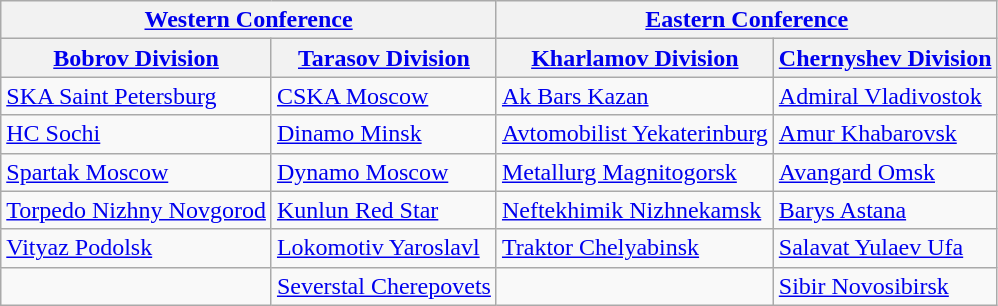<table class="wikitable">
<tr>
<th colspan="2"><a href='#'>Western Conference</a></th>
<th colspan="2"><a href='#'>Eastern Conference</a></th>
</tr>
<tr>
<th><a href='#'>Bobrov Division</a></th>
<th><a href='#'>Tarasov Division</a></th>
<th><a href='#'>Kharlamov Division</a></th>
<th><a href='#'>Chernyshev Division</a></th>
</tr>
<tr>
<td> <a href='#'>SKA Saint Petersburg</a></td>
<td> <a href='#'>CSKA Moscow</a></td>
<td> <a href='#'>Ak Bars Kazan</a></td>
<td> <a href='#'>Admiral Vladivostok</a></td>
</tr>
<tr>
<td> <a href='#'>HC Sochi</a></td>
<td> <a href='#'>Dinamo Minsk</a></td>
<td> <a href='#'>Avtomobilist Yekaterinburg</a></td>
<td> <a href='#'>Amur Khabarovsk</a></td>
</tr>
<tr>
<td> <a href='#'>Spartak Moscow</a></td>
<td> <a href='#'>Dynamo Moscow</a></td>
<td> <a href='#'>Metallurg Magnitogorsk</a></td>
<td> <a href='#'>Avangard Omsk</a></td>
</tr>
<tr>
<td> <a href='#'>Torpedo Nizhny Novgorod</a></td>
<td> <a href='#'>Kunlun Red Star</a></td>
<td> <a href='#'>Neftekhimik Nizhnekamsk</a></td>
<td> <a href='#'>Barys Astana</a></td>
</tr>
<tr>
<td> <a href='#'>Vityaz Podolsk</a></td>
<td> <a href='#'>Lokomotiv Yaroslavl</a></td>
<td> <a href='#'>Traktor Chelyabinsk</a></td>
<td> <a href='#'>Salavat Yulaev Ufa</a></td>
</tr>
<tr>
<td></td>
<td> <a href='#'>Severstal Cherepovets</a></td>
<td></td>
<td> <a href='#'>Sibir Novosibirsk</a></td>
</tr>
</table>
